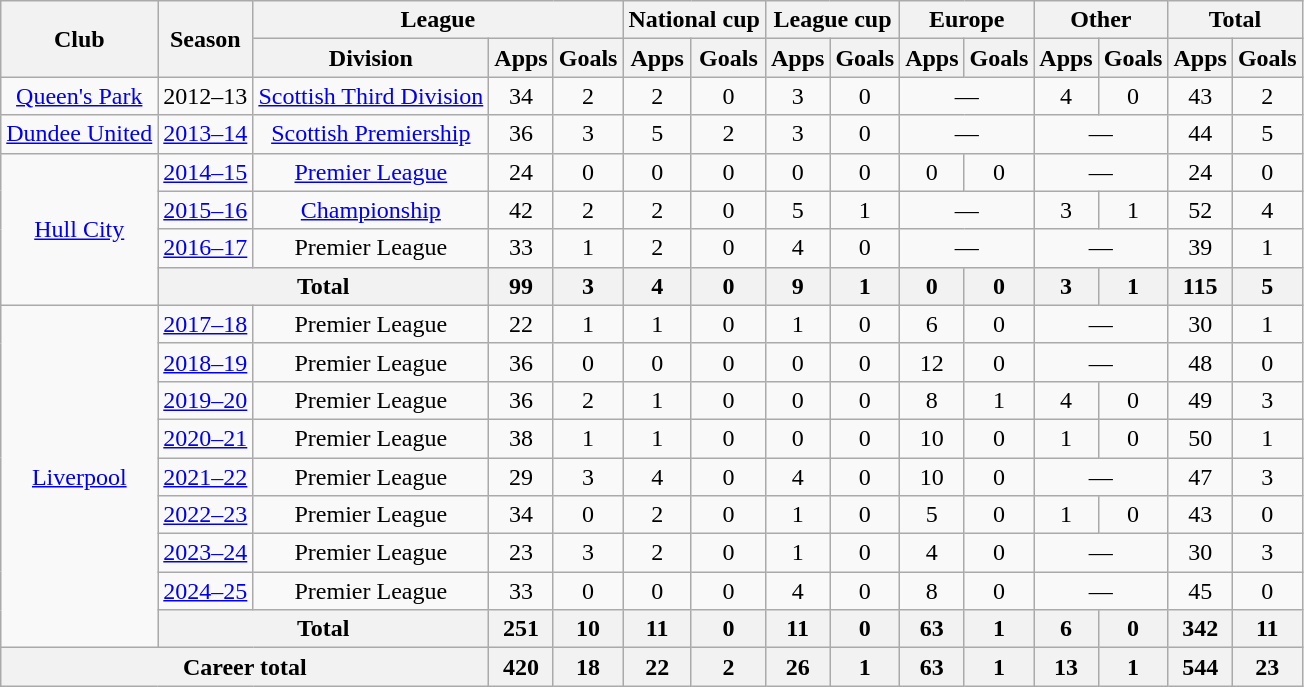<table class="wikitable" style="text-align: center;">
<tr>
<th rowspan="2">Club</th>
<th rowspan="2">Season</th>
<th colspan="3">League</th>
<th colspan="2">National cup</th>
<th colspan="2">League cup</th>
<th colspan="2">Europe</th>
<th colspan="2">Other</th>
<th colspan="2">Total</th>
</tr>
<tr>
<th>Division</th>
<th>Apps</th>
<th>Goals</th>
<th>Apps</th>
<th>Goals</th>
<th>Apps</th>
<th>Goals</th>
<th>Apps</th>
<th>Goals</th>
<th>Apps</th>
<th>Goals</th>
<th>Apps</th>
<th>Goals</th>
</tr>
<tr>
<td><a href='#'>Queen's Park</a></td>
<td>2012–13</td>
<td><a href='#'>Scottish Third Division</a></td>
<td>34</td>
<td>2</td>
<td>2</td>
<td>0</td>
<td>3</td>
<td>0</td>
<td colspan="2">—</td>
<td>4</td>
<td>0</td>
<td>43</td>
<td>2</td>
</tr>
<tr>
<td><a href='#'>Dundee United</a></td>
<td><a href='#'>2013–14</a></td>
<td><a href='#'>Scottish Premiership</a></td>
<td>36</td>
<td>3</td>
<td>5</td>
<td>2</td>
<td>3</td>
<td>0</td>
<td colspan="2">—</td>
<td colspan="2">—</td>
<td>44</td>
<td>5</td>
</tr>
<tr>
<td rowspan="4"><a href='#'>Hull City</a></td>
<td><a href='#'>2014–15</a></td>
<td><a href='#'>Premier League</a></td>
<td>24</td>
<td>0</td>
<td>0</td>
<td>0</td>
<td>0</td>
<td>0</td>
<td>0</td>
<td>0</td>
<td colspan="2">—</td>
<td>24</td>
<td>0</td>
</tr>
<tr>
<td><a href='#'>2015–16</a></td>
<td><a href='#'>Championship</a></td>
<td>42</td>
<td>2</td>
<td>2</td>
<td>0</td>
<td>5</td>
<td>1</td>
<td colspan="2">—</td>
<td>3</td>
<td>1</td>
<td>52</td>
<td>4</td>
</tr>
<tr>
<td><a href='#'>2016–17</a></td>
<td>Premier League</td>
<td>33</td>
<td>1</td>
<td>2</td>
<td>0</td>
<td>4</td>
<td>0</td>
<td colspan="2">—</td>
<td colspan="2">—</td>
<td>39</td>
<td>1</td>
</tr>
<tr>
<th colspan="2">Total</th>
<th>99</th>
<th>3</th>
<th>4</th>
<th>0</th>
<th>9</th>
<th>1</th>
<th>0</th>
<th>0</th>
<th>3</th>
<th>1</th>
<th>115</th>
<th>5</th>
</tr>
<tr>
<td rowspan="9"><a href='#'>Liverpool</a></td>
<td><a href='#'>2017–18</a></td>
<td>Premier League</td>
<td>22</td>
<td>1</td>
<td>1</td>
<td>0</td>
<td>1</td>
<td>0</td>
<td>6</td>
<td>0</td>
<td colspan="2">—</td>
<td>30</td>
<td>1</td>
</tr>
<tr>
<td><a href='#'>2018–19</a></td>
<td>Premier League</td>
<td>36</td>
<td>0</td>
<td>0</td>
<td>0</td>
<td>0</td>
<td>0</td>
<td>12</td>
<td>0</td>
<td colspan="2">—</td>
<td>48</td>
<td>0</td>
</tr>
<tr>
<td><a href='#'>2019–20</a></td>
<td>Premier League</td>
<td>36</td>
<td>2</td>
<td>1</td>
<td>0</td>
<td>0</td>
<td>0</td>
<td>8</td>
<td>1</td>
<td>4</td>
<td>0</td>
<td>49</td>
<td>3</td>
</tr>
<tr>
<td><a href='#'>2020–21</a></td>
<td>Premier League</td>
<td>38</td>
<td>1</td>
<td>1</td>
<td>0</td>
<td>0</td>
<td>0</td>
<td>10</td>
<td>0</td>
<td>1</td>
<td>0</td>
<td>50</td>
<td>1</td>
</tr>
<tr>
<td><a href='#'>2021–22</a></td>
<td>Premier League</td>
<td>29</td>
<td>3</td>
<td>4</td>
<td>0</td>
<td>4</td>
<td>0</td>
<td>10</td>
<td>0</td>
<td colspan="2">—</td>
<td>47</td>
<td>3</td>
</tr>
<tr>
<td><a href='#'>2022–23</a></td>
<td>Premier League</td>
<td>34</td>
<td>0</td>
<td>2</td>
<td>0</td>
<td>1</td>
<td>0</td>
<td>5</td>
<td>0</td>
<td>1</td>
<td>0</td>
<td>43</td>
<td>0</td>
</tr>
<tr>
<td><a href='#'>2023–24</a></td>
<td>Premier League</td>
<td>23</td>
<td>3</td>
<td>2</td>
<td>0</td>
<td>1</td>
<td>0</td>
<td>4</td>
<td>0</td>
<td colspan="2">—</td>
<td>30</td>
<td>3</td>
</tr>
<tr>
<td><a href='#'>2024–25</a></td>
<td>Premier League</td>
<td>33</td>
<td>0</td>
<td>0</td>
<td>0</td>
<td>4</td>
<td>0</td>
<td>8</td>
<td>0</td>
<td colspan="2">—</td>
<td>45</td>
<td>0</td>
</tr>
<tr>
<th colspan="2">Total</th>
<th>251</th>
<th>10</th>
<th>11</th>
<th>0</th>
<th>11</th>
<th>0</th>
<th>63</th>
<th>1</th>
<th>6</th>
<th>0</th>
<th>342</th>
<th>11</th>
</tr>
<tr>
<th colspan="3">Career total</th>
<th>420</th>
<th>18</th>
<th>22</th>
<th>2</th>
<th>26</th>
<th>1</th>
<th>63</th>
<th>1</th>
<th>13</th>
<th>1</th>
<th>544</th>
<th>23</th>
</tr>
</table>
